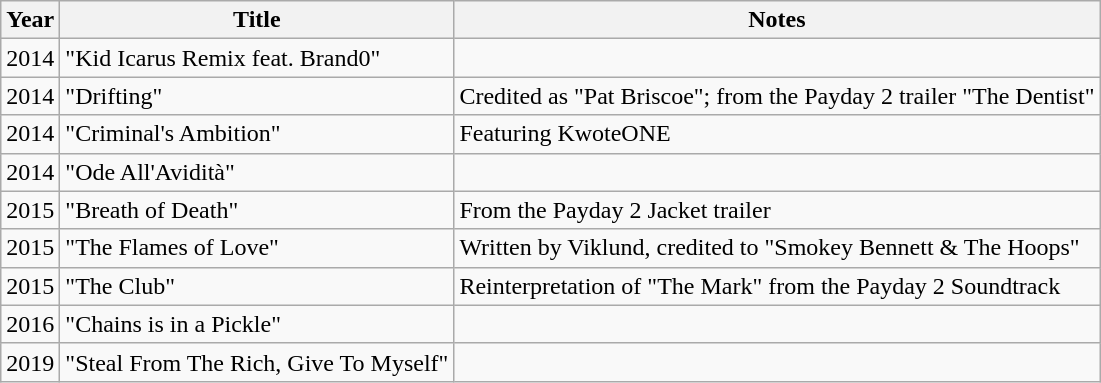<table class="wikitable">
<tr>
<th>Year</th>
<th>Title</th>
<th>Notes</th>
</tr>
<tr>
<td>2014</td>
<td>"Kid Icarus Remix feat. Brand0"</td>
<td></td>
</tr>
<tr>
<td>2014</td>
<td>"Drifting"</td>
<td>Credited as "Pat Briscoe"; from the Payday 2 trailer "The Dentist"</td>
</tr>
<tr>
<td>2014</td>
<td>"Criminal's Ambition"</td>
<td>Featuring KwoteONE</td>
</tr>
<tr>
<td>2014</td>
<td>"Ode All'Avidità"</td>
<td></td>
</tr>
<tr>
<td>2015</td>
<td>"Breath of Death"</td>
<td>From the Payday 2 Jacket trailer</td>
</tr>
<tr>
<td>2015</td>
<td>"The Flames of Love"</td>
<td>Written by Viklund, credited to "Smokey Bennett & The Hoops"</td>
</tr>
<tr>
<td>2015</td>
<td>"The Club"</td>
<td>Reinterpretation of "The Mark" from the Payday 2 Soundtrack</td>
</tr>
<tr>
<td>2016</td>
<td>"Chains is in a Pickle"</td>
<td></td>
</tr>
<tr>
<td>2019</td>
<td>"Steal From The Rich, Give To Myself"</td>
<td></td>
</tr>
</table>
